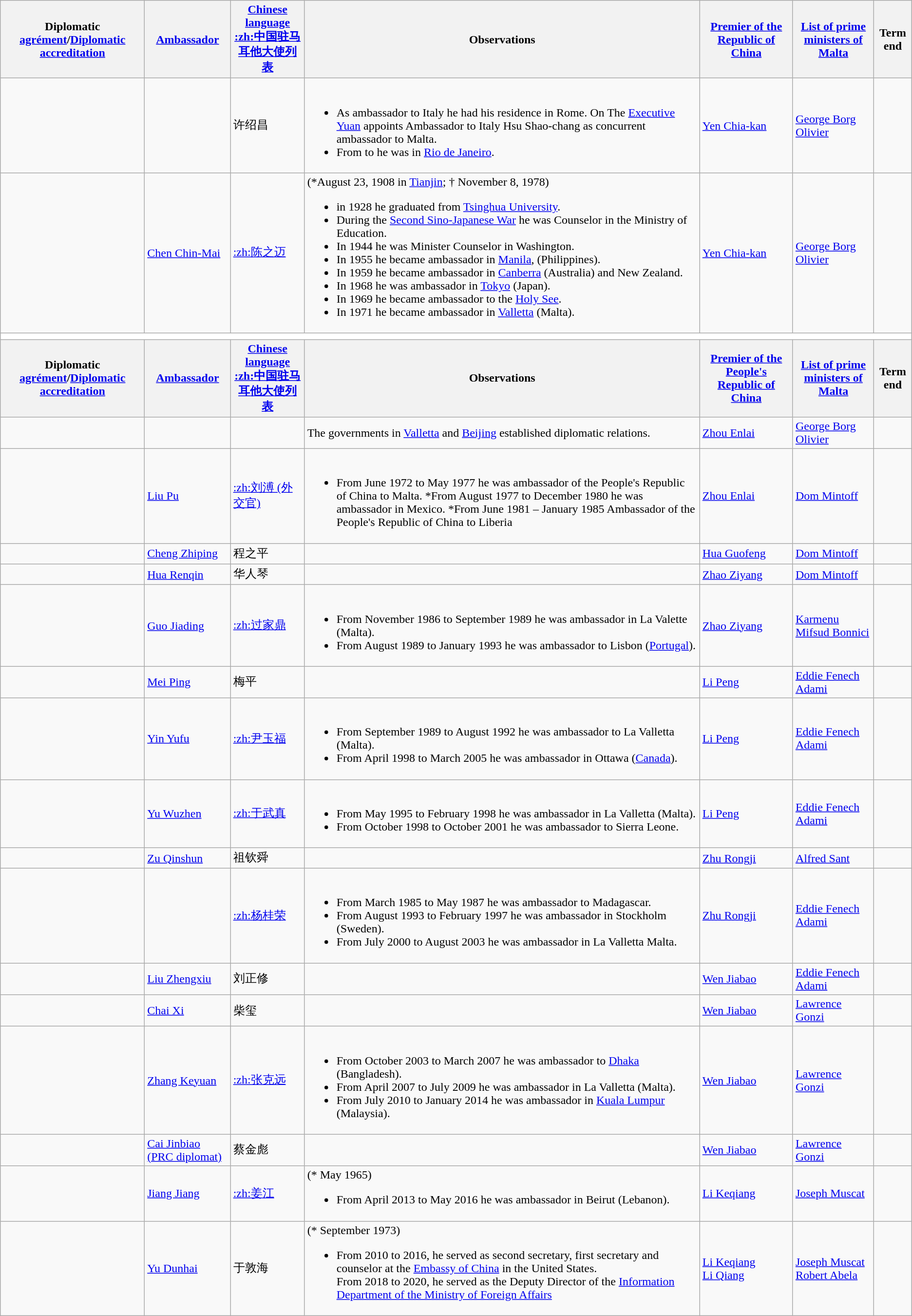<table class="wikitable sortable">
<tr>
<th>Diplomatic <a href='#'>agrément</a>/<a href='#'>Diplomatic accreditation</a></th>
<th><a href='#'>Ambassador</a></th>
<th><a href='#'>Chinese language</a><br><a href='#'>:zh:中国驻马耳他大使列表</a></th>
<th>Observations</th>
<th><a href='#'>Premier of the Republic of China</a></th>
<th><a href='#'>List of prime ministers of Malta</a></th>
<th>Term end</th>
</tr>
<tr>
<td></td>
<td></td>
<td>许绍昌</td>
<td><br><ul><li>As ambassador to Italy he had his residence in Rome. On  The <a href='#'>Executive Yuan</a> appoints Ambassador to Italy Hsu Shao-chang as concurrent ambassador to Malta.</li><li>From  to  he was  in <a href='#'>Rio de Janeiro</a>.</li></ul></td>
<td><a href='#'>Yen Chia-kan</a></td>
<td><a href='#'>George Borg Olivier</a></td>
<td></td>
</tr>
<tr>
<td></td>
<td><a href='#'>Chen Chin-Mai</a></td>
<td><a href='#'>:zh:陈之迈</a></td>
<td>(*August 23, 1908 in <a href='#'>Tianjin</a>; † November 8, 1978)<br><ul><li>in 1928 he graduated from <a href='#'>Tsinghua University</a>.</li><li>During the <a href='#'>Second Sino-Japanese War</a> he was Counselor in the Ministry of Education.</li><li>In 1944 he was Minister Counselor in Washington.</li><li>In 1955 he became ambassador in <a href='#'>Manila</a>, (Philippines).</li><li>In 1959 he became ambassador in <a href='#'>Canberra</a> (Australia) and New Zealand.</li><li>In 1968 he was ambassador in <a href='#'>Tokyo</a> (Japan).</li><li>In 1969 he became ambassador to the <a href='#'>Holy See</a>.</li><li>In 1971 he became ambassador in <a href='#'>Valletta</a> (Malta).</li></ul></td>
<td><a href='#'>Yen Chia-kan</a></td>
<td><a href='#'>George Borg Olivier</a></td>
<td></td>
</tr>
<tr>
<td colspan=7 bgcolor=#ffffff height=1></td>
</tr>
<tr>
<th>Diplomatic <a href='#'>agrément</a>/<a href='#'>Diplomatic accreditation</a></th>
<th><a href='#'>Ambassador</a></th>
<th><a href='#'>Chinese language</a><br><a href='#'>:zh:中国驻马耳他大使列表</a></th>
<th>Observations</th>
<th><a href='#'>Premier of the People's Republic of China</a></th>
<th><a href='#'>List of prime ministers of Malta</a></th>
<th>Term end</th>
</tr>
<tr>
<td></td>
<td></td>
<td></td>
<td>The governments in <a href='#'>Valletta</a> and <a href='#'>Beijing</a> established diplomatic relations.</td>
<td><a href='#'>Zhou Enlai</a></td>
<td><a href='#'>George Borg Olivier</a></td>
<td></td>
</tr>
<tr>
<td></td>
<td><a href='#'>Liu Pu</a></td>
<td><a href='#'>:zh:刘溥 (外交官)</a></td>
<td><br><ul><li>From June 1972 to May 1977 he was ambassador of the People's Republic of China to Malta. *From August 1977 to December 1980 he was ambassador in Mexico. *From June 1981 – January 1985 Ambassador of the People's Republic of China to Liberia</li></ul></td>
<td><a href='#'>Zhou Enlai</a></td>
<td><a href='#'>Dom Mintoff</a></td>
<td></td>
</tr>
<tr>
<td></td>
<td><a href='#'>Cheng Zhiping</a></td>
<td>程之平</td>
<td></td>
<td><a href='#'>Hua Guofeng</a></td>
<td><a href='#'>Dom Mintoff</a></td>
<td></td>
</tr>
<tr>
<td></td>
<td><a href='#'>Hua Renqin</a></td>
<td>华人琴</td>
<td></td>
<td><a href='#'>Zhao Ziyang</a></td>
<td><a href='#'>Dom Mintoff</a></td>
<td></td>
</tr>
<tr>
<td></td>
<td><a href='#'>Guo Jiading</a></td>
<td><a href='#'>:zh:过家鼎</a></td>
<td><br><ul><li>From November 1986 to September 1989 he was ambassador in La Valette (Malta).</li><li>From August 1989 to January 1993 he was ambassador to Lisbon (<a href='#'>Portugal</a>).</li></ul></td>
<td><a href='#'>Zhao Ziyang</a></td>
<td><a href='#'>Karmenu Mifsud Bonnici</a></td>
<td></td>
</tr>
<tr>
<td></td>
<td><a href='#'>Mei Ping</a></td>
<td>梅平</td>
<td></td>
<td><a href='#'>Li Peng</a></td>
<td><a href='#'>Eddie Fenech Adami</a></td>
<td></td>
</tr>
<tr>
<td></td>
<td><a href='#'>Yin Yufu</a></td>
<td><a href='#'>:zh:尹玉福</a></td>
<td><br><ul><li>From September 1989 to August 1992 he was ambassador to La Valletta (Malta).</li><li>From April 1998 to March 2005 he was ambassador in Ottawa (<a href='#'>Canada</a>).</li></ul></td>
<td><a href='#'>Li Peng</a></td>
<td><a href='#'>Eddie Fenech Adami</a></td>
<td></td>
</tr>
<tr>
<td></td>
<td><a href='#'>Yu Wuzhen</a></td>
<td><a href='#'>:zh:于武真</a></td>
<td><br><ul><li>From May 1995 to February 1998 he was ambassador in La Valletta (Malta).</li><li>From October 1998 to October 2001 he was ambassador to Sierra Leone.</li></ul></td>
<td><a href='#'>Li Peng</a></td>
<td><a href='#'>Eddie Fenech Adami</a></td>
<td></td>
</tr>
<tr>
<td></td>
<td><a href='#'>Zu Qinshun</a></td>
<td>祖钦舜</td>
<td></td>
<td><a href='#'>Zhu Rongji</a></td>
<td><a href='#'>Alfred Sant</a></td>
<td></td>
</tr>
<tr>
<td></td>
<td></td>
<td><a href='#'>:zh:杨桂荣</a></td>
<td><br><ul><li>From March 1985 to May 1987 he was ambassador to Madagascar.</li><li>From August 1993 to February 1997 he was ambassador in Stockholm (Sweden).</li><li>From July 2000 to August 2003 he was ambassador in La Valletta Malta.</li></ul></td>
<td><a href='#'>Zhu Rongji</a></td>
<td><a href='#'>Eddie Fenech Adami</a></td>
<td></td>
</tr>
<tr>
<td></td>
<td><a href='#'>Liu Zhengxiu</a></td>
<td>刘正修</td>
<td></td>
<td><a href='#'>Wen Jiabao</a></td>
<td><a href='#'>Eddie Fenech Adami</a></td>
<td></td>
</tr>
<tr>
<td></td>
<td><a href='#'>Chai Xi</a></td>
<td>柴玺</td>
<td></td>
<td><a href='#'>Wen Jiabao</a></td>
<td><a href='#'>Lawrence Gonzi</a></td>
<td></td>
</tr>
<tr>
<td></td>
<td><a href='#'>Zhang Keyuan</a></td>
<td><a href='#'>:zh:张克远</a></td>
<td><br><ul><li>From October 2003 to March 2007 he was ambassador to <a href='#'>Dhaka</a> (Bangladesh).</li><li>From April 2007 to July 2009 he was ambassador in La Valletta (Malta).</li><li>From July 2010 to January 2014 he was ambassador in <a href='#'>Kuala Lumpur</a> (Malaysia).</li></ul></td>
<td><a href='#'>Wen Jiabao</a></td>
<td><a href='#'>Lawrence Gonzi</a></td>
<td></td>
</tr>
<tr>
<td></td>
<td><a href='#'>Cai Jinbiao (PRC diplomat)</a></td>
<td>蔡金彪</td>
<td></td>
<td><a href='#'>Wen Jiabao</a></td>
<td><a href='#'>Lawrence Gonzi</a></td>
<td></td>
</tr>
<tr>
<td></td>
<td><a href='#'>Jiang Jiang</a></td>
<td><a href='#'>:zh:姜江</a></td>
<td>(* May 1965)<br><ul><li>From April 2013 to May 2016 he was ambassador in Beirut (Lebanon).</li></ul></td>
<td><a href='#'>Li Keqiang</a></td>
<td><a href='#'>Joseph Muscat</a></td>
<td></td>
</tr>
<tr>
<td></td>
<td><a href='#'>Yu Dunhai</a></td>
<td>于敦海</td>
<td>(* September 1973)<br><ul><li>From 2010 to 2016, he served as second secretary, first secretary and counselor at the <a href='#'>Embassy of China</a> in the United States.<br>From 2018 to 2020, he served as the Deputy Director of the <a href='#'>Information Department of the Ministry of Foreign Affairs</a></li></ul></td>
<td><a href='#'>Li Keqiang</a><br><a href='#'>Li Qiang</a></td>
<td><a href='#'>Joseph Muscat</a><br><a href='#'>Robert Abela</a></td>
<td></td>
</tr>
</table>
